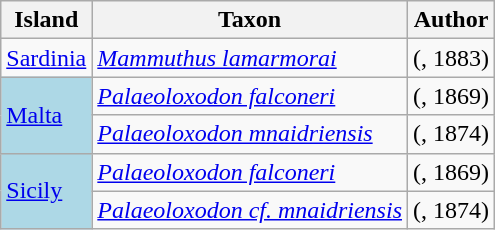<table class="wikitable">
<tr>
<th>Island</th>
<th>Taxon</th>
<th>Author</th>
</tr>
<tr>
<td><a href='#'>Sardinia</a></td>
<td><em><a href='#'>Mammuthus lamarmorai</a></em></td>
<td>(, 1883)</td>
</tr>
<tr>
<td rowspan="2" style="background: lightblue"><a href='#'>Malta</a></td>
<td><em><a href='#'>Palaeoloxodon falconeri</a></em></td>
<td>(, 1869)</td>
</tr>
<tr>
<td><em><a href='#'>Palaeoloxodon mnaidriensis</a></em></td>
<td>(, 1874)</td>
</tr>
<tr>
<td rowspan="2" style="background: lightblue"><a href='#'>Sicily</a></td>
<td><em><a href='#'>Palaeoloxodon falconeri</a></em></td>
<td>(, 1869)</td>
</tr>
<tr>
<td><em><a href='#'>Palaeoloxodon cf. mnaidriensis</a></em></td>
<td>(, 1874)</td>
</tr>
</table>
